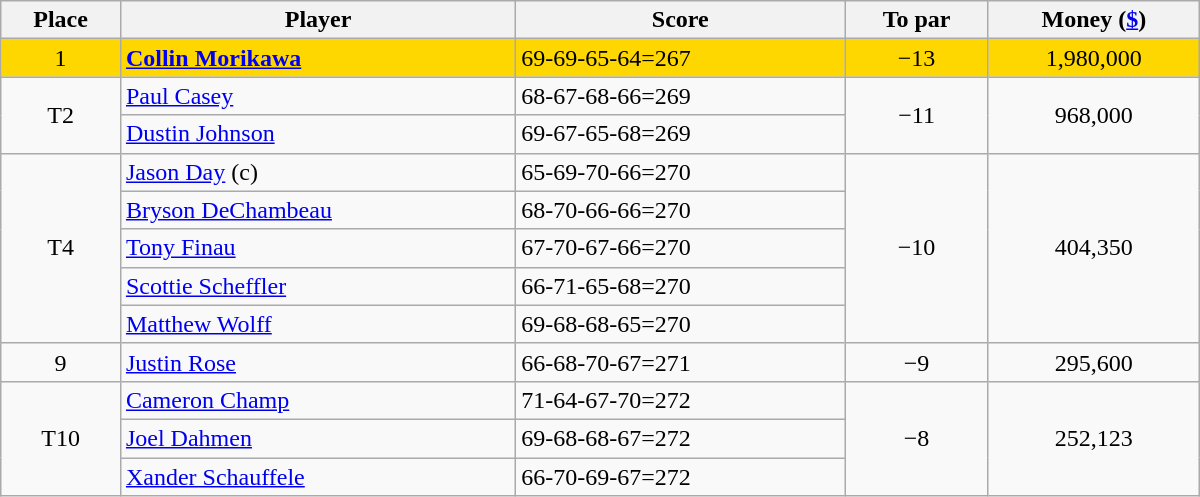<table class="wikitable" style="width:50em; margin-bottom:0">
<tr>
<th>Place</th>
<th>Player</th>
<th>Score</th>
<th>To par</th>
<th>Money (<a href='#'>$</a>)</th>
</tr>
<tr style="background:gold">
<td align=center>1</td>
<td> <strong><a href='#'>Collin Morikawa</a></strong></td>
<td>69-69-65-64=267</td>
<td align=center>−13</td>
<td align=center>1,980,000</td>
</tr>
<tr>
<td rowspan=2 align=center>T2</td>
<td> <a href='#'>Paul Casey</a></td>
<td>68-67-68-66=269</td>
<td rowspan=2 align=center>−11</td>
<td rowspan=2 align=center>968,000</td>
</tr>
<tr>
<td> <a href='#'>Dustin Johnson</a></td>
<td>69-67-65-68=269</td>
</tr>
<tr>
<td rowspan=5 align=center>T4</td>
<td> <a href='#'>Jason Day</a> (c)</td>
<td>65-69-70-66=270</td>
<td rowspan=5 align=center>−10</td>
<td rowspan=5 align=center>404,350</td>
</tr>
<tr>
<td> <a href='#'>Bryson DeChambeau</a></td>
<td>68-70-66-66=270</td>
</tr>
<tr>
<td> <a href='#'>Tony Finau</a></td>
<td>67-70-67-66=270</td>
</tr>
<tr>
<td> <a href='#'>Scottie Scheffler</a></td>
<td>66-71-65-68=270</td>
</tr>
<tr>
<td> <a href='#'>Matthew Wolff</a></td>
<td>69-68-68-65=270</td>
</tr>
<tr>
<td align=center>9</td>
<td> <a href='#'>Justin Rose</a></td>
<td>66-68-70-67=271</td>
<td align=center>−9</td>
<td align=center>295,600</td>
</tr>
<tr>
<td rowspan=3 align=center>T10</td>
<td> <a href='#'>Cameron Champ</a></td>
<td>71-64-67-70=272</td>
<td rowspan=3 align=center>−8</td>
<td rowspan=3 align=center>252,123</td>
</tr>
<tr>
<td> <a href='#'>Joel Dahmen</a></td>
<td>69-68-68-67=272</td>
</tr>
<tr>
<td> <a href='#'>Xander Schauffele</a></td>
<td>66-70-69-67=272</td>
</tr>
</table>
